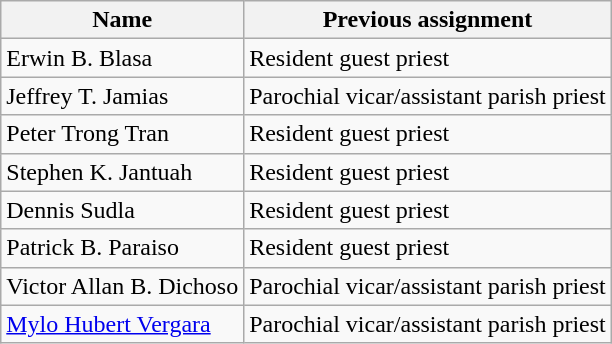<table class="wikitable">
<tr>
<th>Name</th>
<th>Previous assignment</th>
</tr>
<tr>
<td>Erwin B. Blasa</td>
<td>Resident guest priest</td>
</tr>
<tr>
<td>Jeffrey T. Jamias</td>
<td>Parochial vicar/assistant parish priest</td>
</tr>
<tr>
<td>Peter Trong Tran</td>
<td>Resident guest priest</td>
</tr>
<tr>
<td>Stephen K. Jantuah</td>
<td>Resident guest priest</td>
</tr>
<tr>
<td>Dennis Sudla</td>
<td>Resident guest priest</td>
</tr>
<tr>
<td>Patrick B. Paraiso</td>
<td>Resident guest priest</td>
</tr>
<tr>
<td>Victor Allan B. Dichoso</td>
<td>Parochial vicar/assistant parish priest</td>
</tr>
<tr>
<td><a href='#'>Mylo Hubert Vergara</a></td>
<td>Parochial vicar/assistant parish priest</td>
</tr>
</table>
